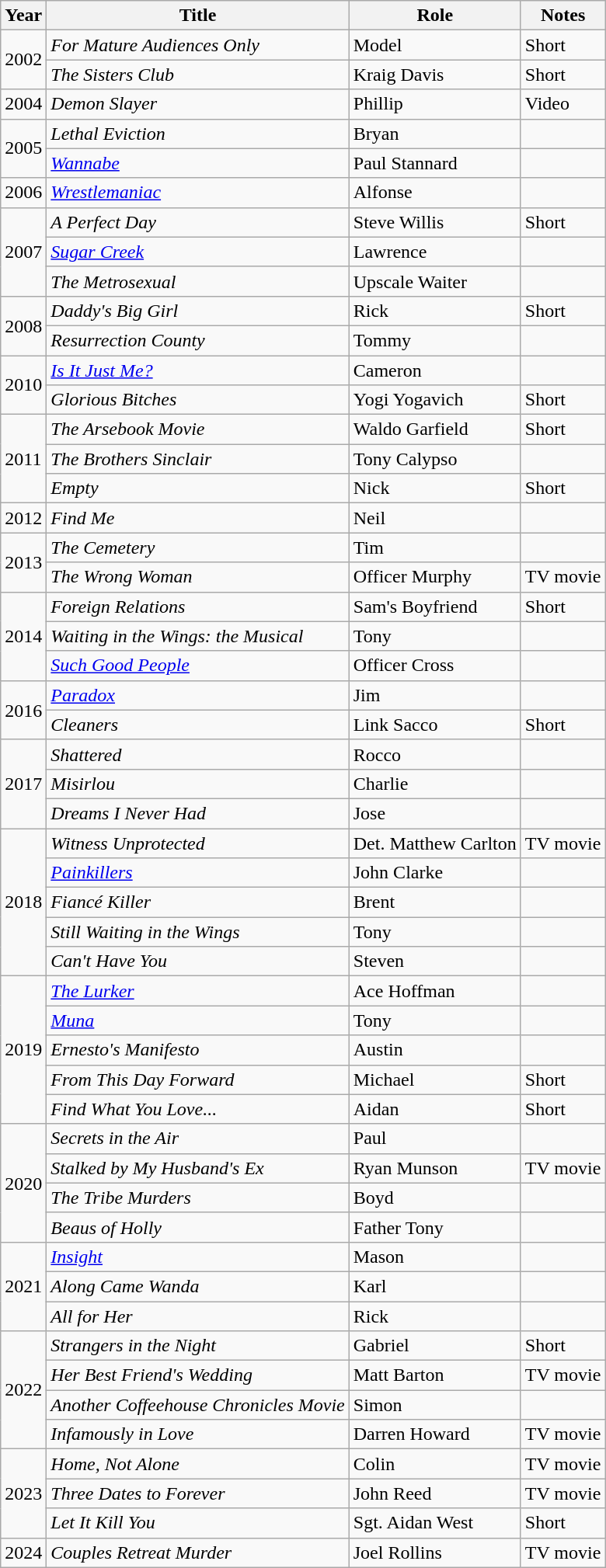<table class="wikitable sortable">
<tr>
<th>Year</th>
<th>Title</th>
<th>Role</th>
<th>Notes</th>
</tr>
<tr>
<td rowspan="2">2002</td>
<td><em>For Mature Audiences Only</em></td>
<td>Model</td>
<td>Short</td>
</tr>
<tr>
<td><em>The Sisters Club</em></td>
<td>Kraig Davis</td>
<td>Short</td>
</tr>
<tr>
<td>2004</td>
<td><em>Demon Slayer</em></td>
<td>Phillip</td>
<td>Video</td>
</tr>
<tr>
<td rowspan="2">2005</td>
<td><em>Lethal Eviction</em></td>
<td>Bryan</td>
<td></td>
</tr>
<tr>
<td><em><a href='#'>Wannabe</a></em></td>
<td>Paul Stannard</td>
<td></td>
</tr>
<tr>
<td>2006</td>
<td><em><a href='#'>Wrestlemaniac</a></em></td>
<td>Alfonse</td>
<td></td>
</tr>
<tr>
<td rowspan="3">2007</td>
<td><em>A Perfect Day</em></td>
<td>Steve Willis</td>
<td>Short</td>
</tr>
<tr>
<td><em><a href='#'>Sugar Creek</a></em></td>
<td>Lawrence</td>
<td></td>
</tr>
<tr>
<td><em>The Metrosexual</em></td>
<td>Upscale Waiter</td>
<td></td>
</tr>
<tr>
<td rowspan="2">2008</td>
<td><em>Daddy's Big Girl</em></td>
<td>Rick</td>
<td>Short</td>
</tr>
<tr>
<td><em>Resurrection County</em></td>
<td>Tommy</td>
<td></td>
</tr>
<tr>
<td rowspan="2">2010</td>
<td><em><a href='#'>Is It Just Me?</a></em></td>
<td>Cameron</td>
<td></td>
</tr>
<tr>
<td><em>Glorious Bitches</em></td>
<td>Yogi Yogavich</td>
<td>Short</td>
</tr>
<tr>
<td rowspan="3">2011</td>
<td><em>The Arsebook Movie</em></td>
<td>Waldo Garfield</td>
<td>Short</td>
</tr>
<tr>
<td><em>The Brothers Sinclair</em></td>
<td>Tony Calypso</td>
<td></td>
</tr>
<tr>
<td><em>Empty</em></td>
<td>Nick</td>
<td>Short</td>
</tr>
<tr>
<td>2012</td>
<td><em>Find Me</em></td>
<td>Neil</td>
<td></td>
</tr>
<tr>
<td rowspan="2">2013</td>
<td><em>The Cemetery</em></td>
<td>Tim</td>
<td></td>
</tr>
<tr>
<td><em>The Wrong Woman</em></td>
<td>Officer Murphy</td>
<td>TV movie</td>
</tr>
<tr>
<td rowspan="3">2014</td>
<td><em>Foreign Relations</em></td>
<td>Sam's Boyfriend</td>
<td>Short</td>
</tr>
<tr>
<td><em>Waiting in the Wings: the Musical</em></td>
<td>Tony</td>
<td></td>
</tr>
<tr>
<td><em><a href='#'>Such Good People</a></em></td>
<td>Officer Cross</td>
<td></td>
</tr>
<tr>
<td rowspan="2">2016</td>
<td><em><a href='#'>Paradox</a></em></td>
<td>Jim</td>
<td></td>
</tr>
<tr>
<td><em>Cleaners</em></td>
<td>Link Sacco</td>
<td>Short</td>
</tr>
<tr>
<td rowspan="3">2017</td>
<td><em>Shattered</em></td>
<td>Rocco</td>
<td></td>
</tr>
<tr>
<td><em>Misirlou</em></td>
<td>Charlie</td>
<td></td>
</tr>
<tr>
<td><em>Dreams I Never Had</em></td>
<td>Jose</td>
<td></td>
</tr>
<tr>
<td rowspan="5">2018</td>
<td><em>Witness Unprotected</em></td>
<td>Det. Matthew Carlton</td>
<td>TV movie</td>
</tr>
<tr>
<td><em><a href='#'>Painkillers</a></em></td>
<td>John Clarke</td>
<td></td>
</tr>
<tr>
<td><em>Fiancé Killer</em></td>
<td>Brent</td>
<td></td>
</tr>
<tr>
<td><em>Still Waiting in the Wings</em></td>
<td>Tony</td>
<td></td>
</tr>
<tr>
<td><em>Can't Have You</em></td>
<td>Steven</td>
<td></td>
</tr>
<tr>
<td rowspan="5">2019</td>
<td><em><a href='#'>The Lurker</a></em></td>
<td>Ace Hoffman</td>
<td></td>
</tr>
<tr>
<td><em><a href='#'>Muna</a></em></td>
<td>Tony</td>
<td></td>
</tr>
<tr>
<td><em>Ernesto's Manifesto</em></td>
<td>Austin</td>
<td></td>
</tr>
<tr>
<td><em>From This Day Forward</em></td>
<td>Michael</td>
<td>Short</td>
</tr>
<tr>
<td><em>Find What You Love...</em></td>
<td>Aidan</td>
<td>Short</td>
</tr>
<tr>
<td rowspan="4">2020</td>
<td><em>Secrets in the Air</em></td>
<td>Paul</td>
<td></td>
</tr>
<tr>
<td><em>Stalked by My Husband's Ex</em></td>
<td>Ryan Munson</td>
<td>TV movie</td>
</tr>
<tr>
<td><em>The Tribe Murders</em></td>
<td>Boyd</td>
<td></td>
</tr>
<tr>
<td><em>Beaus of Holly</em></td>
<td>Father Tony</td>
<td></td>
</tr>
<tr>
<td rowspan="3">2021</td>
<td><em><a href='#'>Insight</a></em></td>
<td>Mason</td>
<td></td>
</tr>
<tr>
<td><em>Along Came Wanda</em></td>
<td>Karl</td>
<td></td>
</tr>
<tr>
<td><em>All for Her</em></td>
<td>Rick</td>
<td></td>
</tr>
<tr>
<td rowspan="4">2022</td>
<td><em>Strangers in the Night</em></td>
<td>Gabriel</td>
<td>Short</td>
</tr>
<tr>
<td><em>Her Best Friend's Wedding</em></td>
<td>Matt Barton</td>
<td>TV movie</td>
</tr>
<tr>
<td><em>Another Coffeehouse Chronicles Movie</em></td>
<td>Simon</td>
<td></td>
</tr>
<tr>
<td><em>Infamously in Love</em></td>
<td>Darren Howard</td>
<td>TV movie</td>
</tr>
<tr>
<td rowspan="3">2023</td>
<td><em>Home, Not Alone</em></td>
<td>Colin</td>
<td>TV movie</td>
</tr>
<tr>
<td><em>Three Dates to Forever</em></td>
<td>John Reed</td>
<td>TV movie</td>
</tr>
<tr>
<td><em>Let It Kill You</em></td>
<td>Sgt. Aidan West</td>
<td>Short</td>
</tr>
<tr>
<td>2024</td>
<td><em>Couples Retreat Murder</em></td>
<td>Joel Rollins</td>
<td>TV movie</td>
</tr>
</table>
